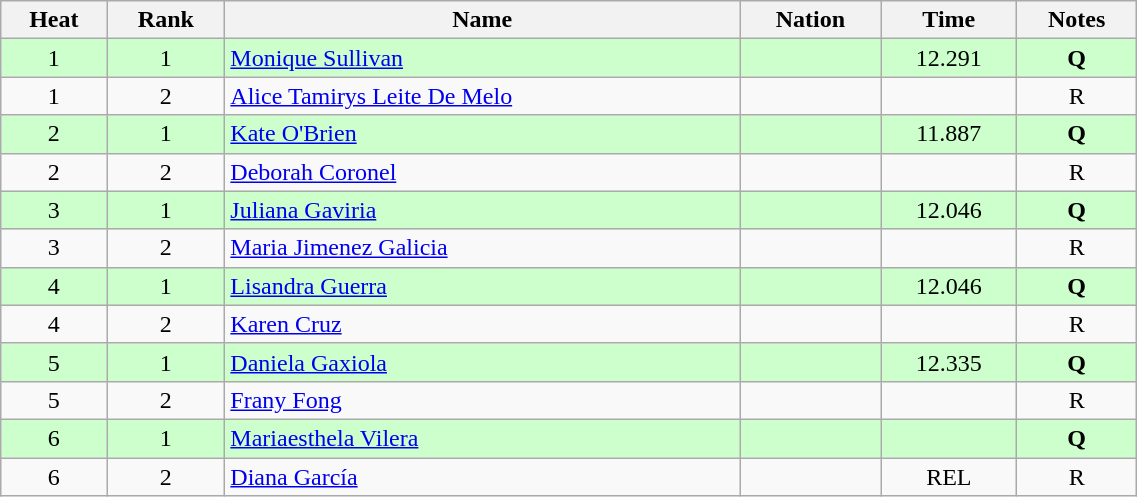<table class="wikitable sortable" style="text-align:center" width=60%>
<tr>
<th>Heat</th>
<th>Rank</th>
<th>Name</th>
<th>Nation</th>
<th>Time</th>
<th>Notes</th>
</tr>
<tr bgcolor=ccffcc>
<td>1</td>
<td>1</td>
<td align=left><a href='#'>Monique Sullivan</a></td>
<td align=left></td>
<td>12.291</td>
<td><strong>Q</strong></td>
</tr>
<tr>
<td>1</td>
<td>2</td>
<td align=left><a href='#'>Alice Tamirys Leite De Melo</a></td>
<td align=left></td>
<td></td>
<td>R</td>
</tr>
<tr bgcolor=ccffcc>
<td>2</td>
<td>1</td>
<td align=left><a href='#'>Kate O'Brien</a></td>
<td align=left></td>
<td>11.887</td>
<td><strong>Q</strong></td>
</tr>
<tr>
<td>2</td>
<td>2</td>
<td align=left><a href='#'>Deborah Coronel</a></td>
<td align=left></td>
<td></td>
<td>R</td>
</tr>
<tr bgcolor=ccffcc>
<td>3</td>
<td>1</td>
<td align=left><a href='#'>Juliana Gaviria</a></td>
<td align=left></td>
<td>12.046</td>
<td><strong>Q</strong></td>
</tr>
<tr>
<td>3</td>
<td>2</td>
<td align=left><a href='#'>Maria Jimenez Galicia</a></td>
<td align=left></td>
<td></td>
<td>R</td>
</tr>
<tr bgcolor=ccffcc>
<td>4</td>
<td>1</td>
<td align=left><a href='#'>Lisandra Guerra</a></td>
<td align=left></td>
<td>12.046</td>
<td><strong>Q</strong></td>
</tr>
<tr>
<td>4</td>
<td>2</td>
<td align=left><a href='#'>Karen Cruz</a></td>
<td align=left></td>
<td></td>
<td>R</td>
</tr>
<tr bgcolor=ccffcc>
<td>5</td>
<td>1</td>
<td align=left><a href='#'>Daniela Gaxiola</a></td>
<td align=left></td>
<td>12.335</td>
<td><strong>Q</strong></td>
</tr>
<tr>
<td>5</td>
<td>2</td>
<td align=left><a href='#'>Frany Fong</a></td>
<td align=left></td>
<td></td>
<td>R</td>
</tr>
<tr bgcolor=ccffcc>
<td>6</td>
<td>1</td>
<td align=left><a href='#'>Mariaesthela Vilera</a></td>
<td align=left></td>
<td></td>
<td><strong>Q</strong></td>
</tr>
<tr>
<td>6</td>
<td>2</td>
<td align=left><a href='#'>Diana García</a></td>
<td align=left></td>
<td>REL</td>
<td>R</td>
</tr>
</table>
